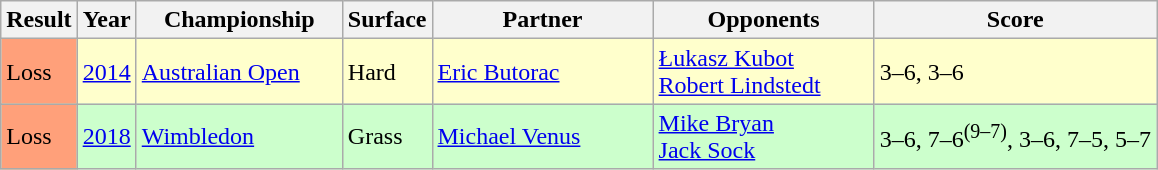<table class="sortable wikitable">
<tr>
<th>Result</th>
<th>Year</th>
<th style="width:130px">Championship</th>
<th>Surface</th>
<th style="width:140px">Partner</th>
<th style="width:140px">Opponents</th>
<th class="unsortable">Score</th>
</tr>
<tr bgcolor=FFFFCC>
<td style="background:#ffa07a;">Loss</td>
<td><a href='#'>2014</a></td>
<td><a href='#'>Australian Open</a></td>
<td>Hard</td>
<td> <a href='#'>Eric Butorac</a></td>
<td> <a href='#'>Łukasz Kubot</a><br> <a href='#'>Robert Lindstedt</a></td>
<td>3–6, 3–6</td>
</tr>
<tr bgcolor=CCFFCC>
<td style="background:#ffa07a;">Loss</td>
<td><a href='#'>2018</a></td>
<td><a href='#'>Wimbledon</a></td>
<td>Grass</td>
<td> <a href='#'>Michael Venus</a></td>
<td> <a href='#'>Mike Bryan</a><br> <a href='#'>Jack Sock</a></td>
<td>3–6, 7–6<sup>(9–7)</sup>, 3–6, 7–5, 5–7</td>
</tr>
</table>
